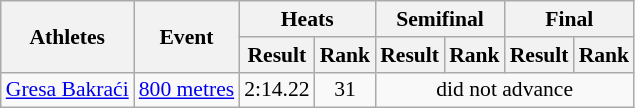<table class="wikitable" border="1" style="font-size:90%">
<tr>
<th rowspan="2">Athletes</th>
<th rowspan="2">Event</th>
<th colspan="2">Heats</th>
<th colspan="2">Semifinal</th>
<th colspan="2">Final</th>
</tr>
<tr>
<th>Result</th>
<th>Rank</th>
<th>Result</th>
<th>Rank</th>
<th>Result</th>
<th>Rank</th>
</tr>
<tr>
<td><a href='#'>Gresa Bakraći</a></td>
<td><a href='#'>800 metres</a></td>
<td align=center>2:14.22</td>
<td align=center>31</td>
<td align=center colspan=4>did not advance</td>
</tr>
</table>
